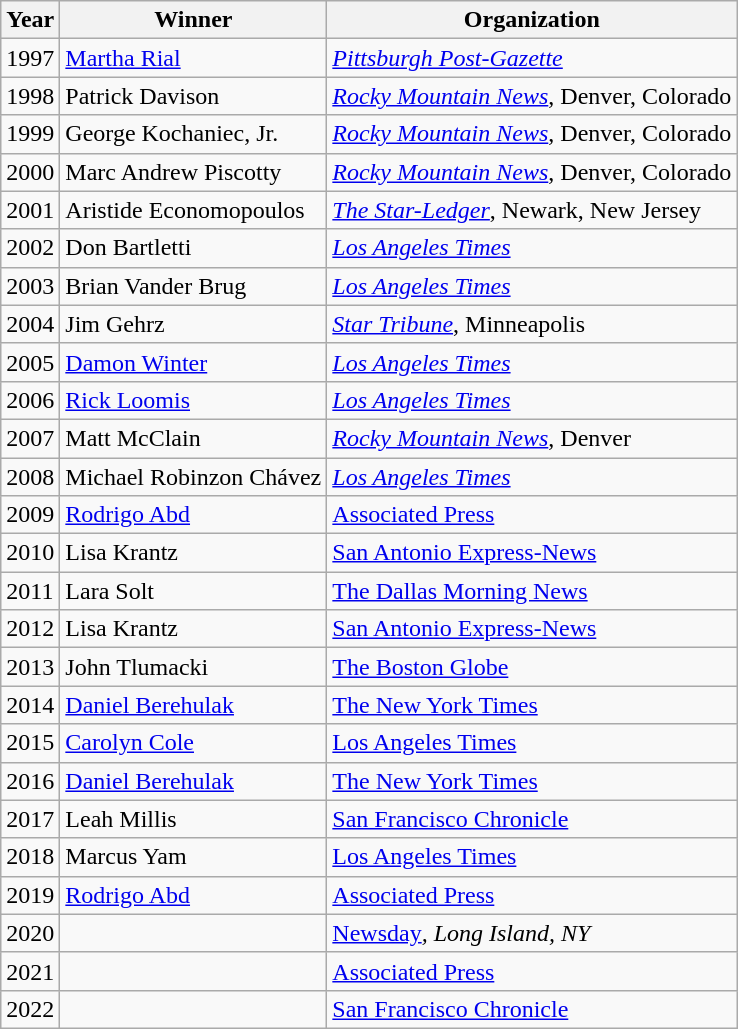<table class="wikitable sortable">
<tr>
<th>Year</th>
<th>Winner</th>
<th>Organization</th>
</tr>
<tr>
<td>1997</td>
<td><a href='#'>Martha Rial</a></td>
<td><em><a href='#'>Pittsburgh Post-Gazette</a></em></td>
</tr>
<tr>
<td>1998</td>
<td>Patrick Davison</td>
<td><em><a href='#'>Rocky Mountain News</a></em>, Denver, Colorado</td>
</tr>
<tr>
<td>1999</td>
<td>George Kochaniec, Jr.</td>
<td><em><a href='#'>Rocky Mountain News</a></em>, Denver, Colorado</td>
</tr>
<tr>
<td>2000</td>
<td>Marc Andrew Piscotty</td>
<td><em><a href='#'>Rocky Mountain News</a></em>, Denver, Colorado</td>
</tr>
<tr>
<td>2001</td>
<td>Aristide Economopoulos</td>
<td><em><a href='#'>The Star-Ledger</a></em>, Newark, New Jersey</td>
</tr>
<tr>
<td>2002</td>
<td>Don Bartletti</td>
<td><em><a href='#'>Los Angeles Times</a></em></td>
</tr>
<tr>
<td>2003</td>
<td>Brian Vander Brug</td>
<td><em><a href='#'>Los Angeles Times</a></em></td>
</tr>
<tr>
<td>2004</td>
<td>Jim Gehrz</td>
<td><em><a href='#'>Star Tribune</a></em>, Minneapolis</td>
</tr>
<tr>
<td>2005</td>
<td><a href='#'>Damon Winter</a></td>
<td><em><a href='#'>Los Angeles Times</a></em></td>
</tr>
<tr>
<td>2006</td>
<td><a href='#'>Rick Loomis</a></td>
<td><em><a href='#'>Los Angeles Times</a></em></td>
</tr>
<tr>
<td>2007</td>
<td>Matt McClain</td>
<td><em><a href='#'>Rocky Mountain News</a></em>, Denver</td>
</tr>
<tr>
<td>2008</td>
<td>Michael Robinzon Chávez</td>
<td><em><a href='#'>Los Angeles Times</a></em></td>
</tr>
<tr>
<td>2009</td>
<td><a href='#'>Rodrigo Abd</a></td>
<td><a href='#'>Associated Press</a><em></td>
</tr>
<tr>
<td>2010</td>
<td>Lisa Krantz</td>
<td></em><a href='#'>San Antonio Express-News</a><em></td>
</tr>
<tr>
<td>2011</td>
<td>Lara Solt</td>
<td></em><a href='#'>The Dallas Morning News</a><em></td>
</tr>
<tr>
<td>2012</td>
<td>Lisa Krantz</td>
<td></em><a href='#'>San Antonio Express-News</a><em></td>
</tr>
<tr>
<td>2013</td>
<td>John Tlumacki</td>
<td></em><a href='#'>The Boston Globe</a><em></td>
</tr>
<tr>
<td>2014</td>
<td><a href='#'>Daniel Berehulak</a></td>
<td></em><a href='#'>The New York Times</a><em></td>
</tr>
<tr>
<td>2015</td>
<td><a href='#'>Carolyn Cole</a></td>
<td></em><a href='#'>Los Angeles Times</a><em></td>
</tr>
<tr>
<td>2016</td>
<td><a href='#'>Daniel Berehulak</a></td>
<td></em><a href='#'>The New York Times</a><em></td>
</tr>
<tr>
<td>2017</td>
<td>Leah Millis</td>
<td></em><a href='#'>San Francisco Chronicle</a><em></td>
</tr>
<tr>
<td>2018</td>
<td>Marcus Yam</td>
<td></em><a href='#'>Los Angeles Times</a><em></td>
</tr>
<tr>
<td>2019</td>
<td><a href='#'>Rodrigo Abd</a></td>
<td><a href='#'>Associated Press</a></td>
</tr>
<tr>
<td>2020</td>
<td></td>
<td></em><a href='#'>Newsday</a><em>, Long Island, NY</td>
</tr>
<tr>
<td>2021</td>
<td></td>
<td><a href='#'>Associated Press</a></td>
</tr>
<tr>
<td>2022</td>
<td></td>
<td></em><a href='#'>San Francisco Chronicle</a><em></td>
</tr>
</table>
